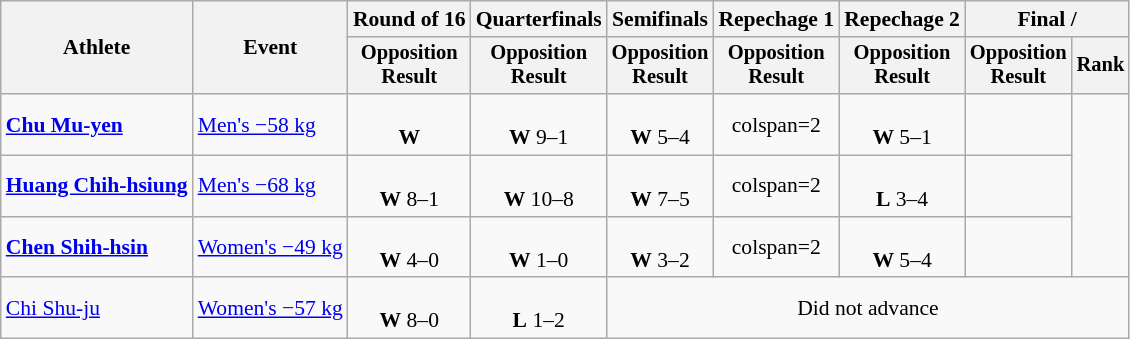<table class="wikitable" style="font-size:90%;">
<tr>
<th rowspan=2>Athlete</th>
<th rowspan=2>Event</th>
<th>Round of 16</th>
<th>Quarterfinals</th>
<th>Semifinals</th>
<th>Repechage 1</th>
<th>Repechage 2</th>
<th colspan=2>Final / </th>
</tr>
<tr style="font-size:95%">
<th>Opposition<br>Result</th>
<th>Opposition<br>Result</th>
<th>Opposition<br>Result</th>
<th>Opposition<br>Result</th>
<th>Opposition<br>Result</th>
<th>Opposition<br>Result</th>
<th>Rank</th>
</tr>
<tr align=center>
<td align=left><strong><a href='#'>Chu Mu-yen</a></strong></td>
<td align=left><a href='#'>Men's −58 kg</a></td>
<td><br><strong>W</strong> </td>
<td><br><strong>W</strong> 9–1</td>
<td><br><strong>W</strong> 5–4</td>
<td>colspan=2 </td>
<td><br><strong>W</strong> 5–1</td>
<td></td>
</tr>
<tr align=center>
<td align=left><strong><a href='#'>Huang Chih-hsiung</a></strong></td>
<td align=left><a href='#'>Men's −68 kg</a></td>
<td><br><strong>W</strong> 8–1</td>
<td><br><strong>W</strong> 10–8</td>
<td><br><strong>W</strong> 7–5</td>
<td>colspan=2 </td>
<td><br><strong>L</strong> 3–4</td>
<td></td>
</tr>
<tr align=center>
<td align=left><strong><a href='#'>Chen Shih-hsin</a></strong></td>
<td align=left><a href='#'>Women's −49 kg</a></td>
<td><br><strong>W</strong> 4–0</td>
<td><br><strong>W</strong> 1–0</td>
<td><br><strong>W</strong> 3–2</td>
<td>colspan=2 </td>
<td><br><strong>W</strong> 5–4</td>
<td></td>
</tr>
<tr align=center>
<td align=left><a href='#'>Chi Shu-ju</a></td>
<td align=left><a href='#'>Women's −57 kg</a></td>
<td><br><strong>W</strong> 8–0</td>
<td><br><strong>L</strong> 1–2</td>
<td colspan=5>Did not advance</td>
</tr>
</table>
